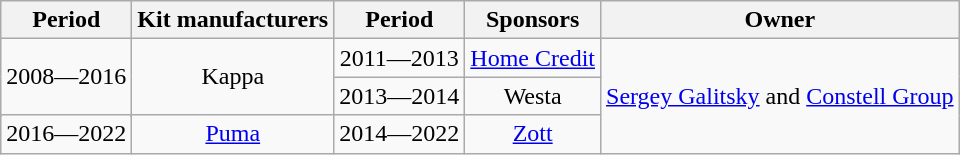<table class="wikitable" style="text-align: center;">
<tr>
<th>Period</th>
<th>Kit manufacturers</th>
<th>Period</th>
<th>Sponsors</th>
<th>Owner</th>
</tr>
<tr>
<td rowspan="3">2008—2016</td>
<td rowspan="3">Kappa</td>
<td>2011—2013</td>
<td><a href='#'>Home Credit</a></td>
<td rowspan="4"><a href='#'>Sergey Galitsky</a> and <a href='#'>Constell Group</a></td>
</tr>
<tr>
<td>2013—2014</td>
<td>Westa</td>
</tr>
<tr>
<td rowspan="2">2014—2022</td>
<td rowspan="2"><a href='#'>Zott</a></td>
</tr>
<tr>
<td>2016—2022</td>
<td><a href='#'>Puma</a></td>
</tr>
</table>
